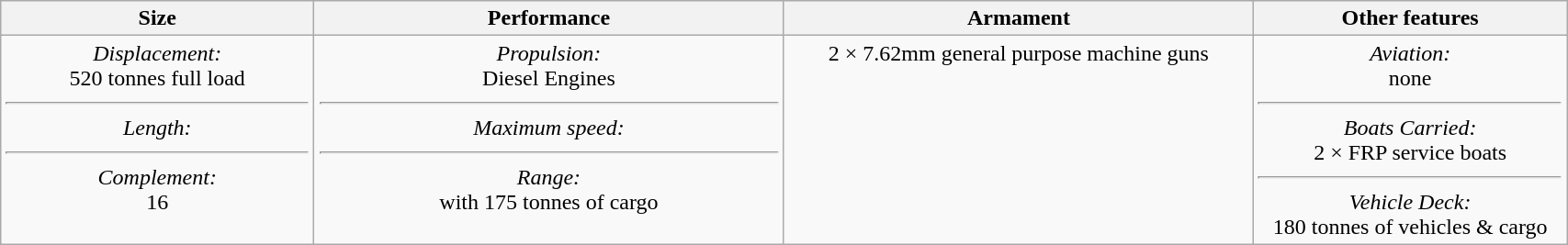<table class="wikitable"  style="width:90%; text-align:center;">
<tr style="background:lavender;">
<th>Size</th>
<th>Performance</th>
<th>Armament</th>
<th>Other features</th>
</tr>
<tr>
<td style="vertical-align:top; width:20%;"><em>Displacement:</em><br>520 tonnes full load <hr><em>Length:</em><br> <hr><em>Complement:</em><br>16</td>
<td style="vertical-align:top; width:30%;"><em>Propulsion:</em><br>Diesel Engines <hr><em>Maximum speed:</em><br> <hr><em>Range:</em><br> with 175 tonnes of cargo</td>
<td style="vertical-align:top; width:30%;">2 × 7.62mm general purpose machine guns</td>
<td style="vertical-align:top; width:20%;"><em>Aviation:</em><br>none<hr><em>Boats Carried:</em><br>2 × FRP service boats  <hr><em>Vehicle Deck:</em><br>180 tonnes of vehicles & cargo</td>
</tr>
</table>
